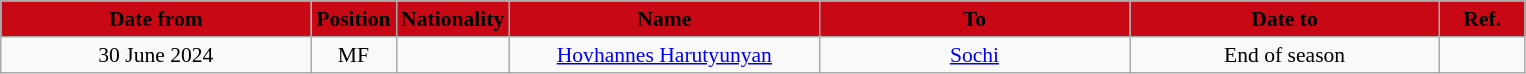<table class="wikitable"  style="text-align:center; font-size:90%; ">
<tr>
<th style="background:#C80815; color:black; width:200px;">Date from</th>
<th style="background:#C80815; color:black; width:50px;">Position</th>
<th style="background:#C80815; color:black; width:50px;">Nationality</th>
<th style="background:#C80815; color:black; width:200px;">Name</th>
<th style="background:#C80815; color:black; width:200px;">To</th>
<th style="background:#C80815; color:black; width:200px;">Date to</th>
<th style="background:#C80815; color:black; width:50px;">Ref.</th>
</tr>
<tr>
<td>30 June 2024</td>
<td>MF</td>
<td></td>
<td><a href='#'>Hovhannes Harutyunyan</a></td>
<td><a href='#'>Sochi</a></td>
<td>End of season</td>
<td></td>
</tr>
</table>
